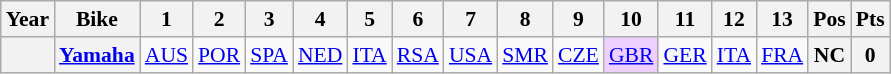<table class="wikitable" style="text-align:center; font-size:90%;">
<tr>
<th>Year</th>
<th>Bike</th>
<th>1</th>
<th>2</th>
<th>3</th>
<th>4</th>
<th>5</th>
<th>6</th>
<th>7</th>
<th>8</th>
<th>9</th>
<th>10</th>
<th>11</th>
<th>12</th>
<th>13</th>
<th>Pos</th>
<th>Pts</th>
</tr>
<tr>
<th></th>
<th><a href='#'>Yamaha</a></th>
<td><a href='#'>AUS</a></td>
<td><a href='#'>POR</a></td>
<td><a href='#'>SPA</a></td>
<td><a href='#'>NED</a></td>
<td><a href='#'>ITA</a></td>
<td><a href='#'>RSA</a></td>
<td><a href='#'>USA</a></td>
<td><a href='#'>SMR</a></td>
<td><a href='#'>CZE</a></td>
<td style="background:#EFCFFF;"><a href='#'>GBR</a><br></td>
<td><a href='#'>GER</a></td>
<td><a href='#'>ITA</a></td>
<td><a href='#'>FRA</a></td>
<th>NC</th>
<th>0</th>
</tr>
</table>
